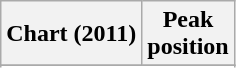<table class="wikitable sortable">
<tr>
<th align="left">Chart (2011)</th>
<th align="center">Peak<br>position</th>
</tr>
<tr>
</tr>
<tr>
</tr>
</table>
